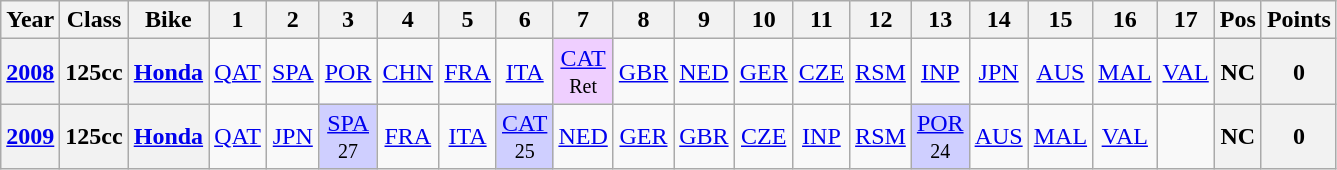<table class="wikitable" style="text-align:center">
<tr>
<th>Year</th>
<th>Class</th>
<th>Bike</th>
<th>1</th>
<th>2</th>
<th>3</th>
<th>4</th>
<th>5</th>
<th>6</th>
<th>7</th>
<th>8</th>
<th>9</th>
<th>10</th>
<th>11</th>
<th>12</th>
<th>13</th>
<th>14</th>
<th>15</th>
<th>16</th>
<th>17</th>
<th>Pos</th>
<th>Points</th>
</tr>
<tr>
<th align="left"><a href='#'>2008</a></th>
<th align="left">125cc</th>
<th align="left"><a href='#'>Honda</a></th>
<td><a href='#'>QAT</a></td>
<td><a href='#'>SPA</a></td>
<td><a href='#'>POR</a></td>
<td><a href='#'>CHN</a></td>
<td><a href='#'>FRA</a></td>
<td><a href='#'>ITA</a></td>
<td style="background:#EFCFFF;"><a href='#'>CAT</a><br><small>Ret</small></td>
<td><a href='#'>GBR</a></td>
<td><a href='#'>NED</a></td>
<td><a href='#'>GER</a></td>
<td><a href='#'>CZE</a></td>
<td><a href='#'>RSM</a></td>
<td><a href='#'>INP</a></td>
<td><a href='#'>JPN</a></td>
<td><a href='#'>AUS</a></td>
<td><a href='#'>MAL</a></td>
<td><a href='#'>VAL</a></td>
<th>NC</th>
<th>0</th>
</tr>
<tr>
<th align="left"><a href='#'>2009</a></th>
<th align="left">125cc</th>
<th align="left"><a href='#'>Honda</a></th>
<td><a href='#'>QAT</a></td>
<td><a href='#'>JPN</a></td>
<td style="background:#cfcfff;"><a href='#'>SPA</a><br><small>27</small></td>
<td><a href='#'>FRA</a></td>
<td><a href='#'>ITA</a></td>
<td style="background:#cfcfff;"><a href='#'>CAT</a><br><small>25</small></td>
<td><a href='#'>NED</a></td>
<td><a href='#'>GER</a></td>
<td><a href='#'>GBR</a></td>
<td><a href='#'>CZE</a></td>
<td><a href='#'>INP</a></td>
<td><a href='#'>RSM</a></td>
<td style="background:#cfcfff;"><a href='#'>POR</a><br><small>24</small></td>
<td><a href='#'>AUS</a></td>
<td><a href='#'>MAL</a></td>
<td><a href='#'>VAL</a></td>
<td></td>
<th>NC</th>
<th>0</th>
</tr>
</table>
